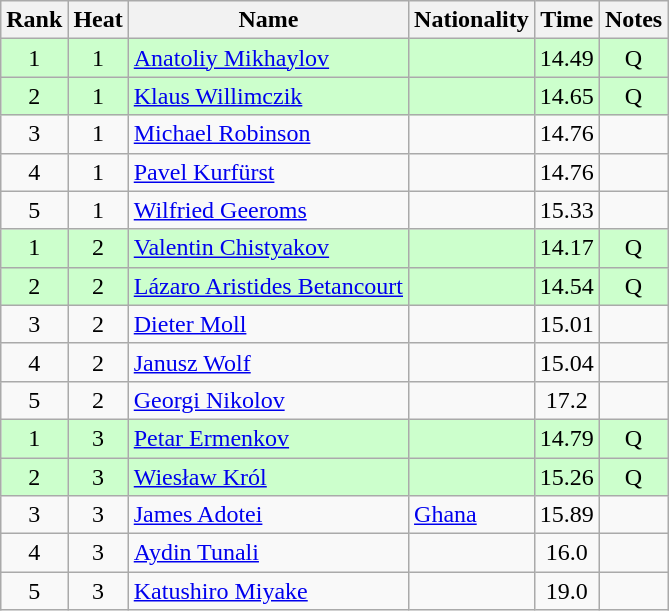<table class="wikitable sortable" style="text-align:center">
<tr>
<th>Rank</th>
<th>Heat</th>
<th>Name</th>
<th>Nationality</th>
<th>Time</th>
<th>Notes</th>
</tr>
<tr bgcolor=ccffcc>
<td>1</td>
<td>1</td>
<td align=left><a href='#'>Anatoliy Mikhaylov</a></td>
<td align=left></td>
<td>14.49</td>
<td>Q</td>
</tr>
<tr bgcolor=ccffcc>
<td>2</td>
<td>1</td>
<td align=left><a href='#'>Klaus Willimczik</a></td>
<td align=left></td>
<td>14.65</td>
<td>Q</td>
</tr>
<tr>
<td>3</td>
<td>1</td>
<td align=left><a href='#'>Michael Robinson</a></td>
<td align=left></td>
<td>14.76</td>
<td></td>
</tr>
<tr>
<td>4</td>
<td>1</td>
<td align=left><a href='#'>Pavel Kurfürst</a></td>
<td align=left></td>
<td>14.76</td>
<td></td>
</tr>
<tr>
<td>5</td>
<td>1</td>
<td align=left><a href='#'>Wilfried Geeroms</a></td>
<td align=left></td>
<td>15.33</td>
<td></td>
</tr>
<tr bgcolor=ccffcc>
<td>1</td>
<td>2</td>
<td align=left><a href='#'>Valentin Chistyakov</a></td>
<td align=left></td>
<td>14.17</td>
<td>Q</td>
</tr>
<tr bgcolor=ccffcc>
<td>2</td>
<td>2</td>
<td align=left><a href='#'>Lázaro Aristides Betancourt</a></td>
<td align=left></td>
<td>14.54</td>
<td>Q</td>
</tr>
<tr>
<td>3</td>
<td>2</td>
<td align=left><a href='#'>Dieter Moll</a></td>
<td align=left></td>
<td>15.01</td>
<td></td>
</tr>
<tr>
<td>4</td>
<td>2</td>
<td align=left><a href='#'>Janusz Wolf</a></td>
<td align=left></td>
<td>15.04</td>
<td></td>
</tr>
<tr>
<td>5</td>
<td>2</td>
<td align=left><a href='#'>Georgi Nikolov</a></td>
<td align=left></td>
<td>17.2</td>
<td></td>
</tr>
<tr bgcolor=ccffcc>
<td>1</td>
<td>3</td>
<td align=left><a href='#'>Petar Ermenkov</a></td>
<td align=left></td>
<td>14.79</td>
<td>Q</td>
</tr>
<tr bgcolor=ccffcc>
<td>2</td>
<td>3</td>
<td align=left><a href='#'>Wiesław Król</a></td>
<td align=left></td>
<td>15.26</td>
<td>Q</td>
</tr>
<tr>
<td>3</td>
<td>3</td>
<td align=left><a href='#'>James Adotei</a></td>
<td align=left> <a href='#'>Ghana</a></td>
<td>15.89</td>
<td></td>
</tr>
<tr>
<td>4</td>
<td>3</td>
<td align=left><a href='#'>Aydin Tunali</a></td>
<td align=left></td>
<td>16.0</td>
<td></td>
</tr>
<tr>
<td>5</td>
<td>3</td>
<td align=left><a href='#'>Katushiro Miyake</a></td>
<td align=left></td>
<td>19.0</td>
<td></td>
</tr>
</table>
